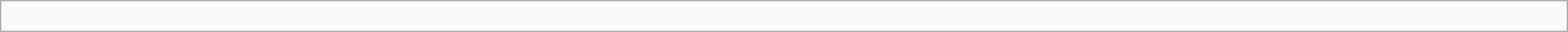<table class="wikitable" width=100%;>
<tr>
<td><br></td>
</tr>
</table>
